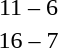<table style="text-align:center">
<tr>
<th width=200></th>
<th width=100></th>
<th width=200></th>
</tr>
<tr>
<td align=right><strong></strong></td>
<td>11 – 6</td>
<td align=left></td>
</tr>
<tr>
<td align=right><strong></strong></td>
<td>16 – 7</td>
<td align=left></td>
</tr>
</table>
